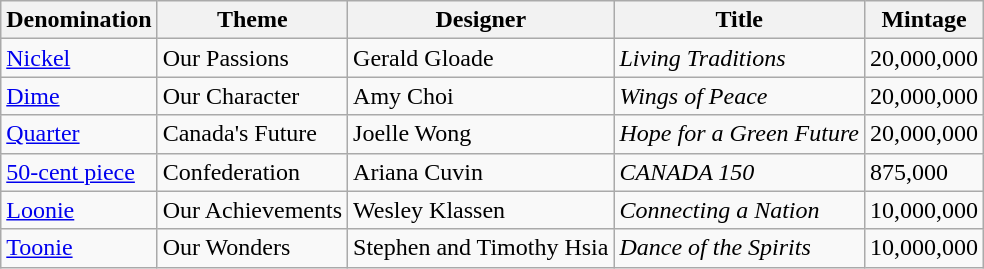<table class="wikitable">
<tr>
<th>Denomination</th>
<th>Theme</th>
<th>Designer</th>
<th>Title</th>
<th>Mintage</th>
</tr>
<tr>
<td><a href='#'>Nickel</a></td>
<td>Our Passions</td>
<td>Gerald Gloade</td>
<td><em>Living Traditions</em></td>
<td>20,000,000</td>
</tr>
<tr>
<td><a href='#'>Dime</a></td>
<td>Our Character</td>
<td>Amy Choi</td>
<td><em>Wings of Peace</em></td>
<td>20,000,000</td>
</tr>
<tr>
<td><a href='#'>Quarter</a></td>
<td>Canada's Future</td>
<td>Joelle Wong</td>
<td><em>Hope for a Green Future</em></td>
<td>20,000,000</td>
</tr>
<tr>
<td><a href='#'>50-cent piece</a></td>
<td>Confederation</td>
<td>Ariana Cuvin</td>
<td><em>CANADA 150</em></td>
<td>875,000</td>
</tr>
<tr>
<td><a href='#'>Loonie</a></td>
<td>Our Achievements</td>
<td>Wesley Klassen</td>
<td><em>Connecting a Nation</em></td>
<td>10,000,000</td>
</tr>
<tr>
<td><a href='#'>Toonie</a></td>
<td>Our Wonders</td>
<td>Stephen and Timothy Hsia</td>
<td><em>Dance of the Spirits</em></td>
<td>10,000,000</td>
</tr>
</table>
